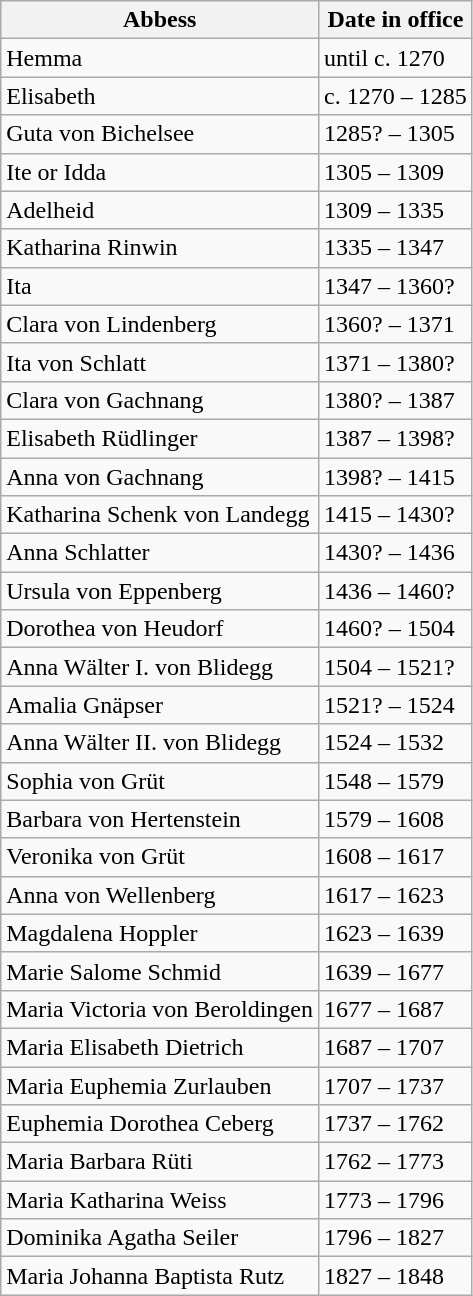<table class="wikitable">
<tr>
<th>Abbess</th>
<th>Date in office</th>
</tr>
<tr>
<td>Hemma</td>
<td>until c. 1270</td>
</tr>
<tr>
<td>Elisabeth</td>
<td>c. 1270 – 1285</td>
</tr>
<tr>
<td>Guta von Bichelsee</td>
<td>1285? – 1305</td>
</tr>
<tr>
<td>Ite or Idda</td>
<td>1305 – 1309</td>
</tr>
<tr>
<td>Adelheid</td>
<td>1309 – 1335</td>
</tr>
<tr>
<td>Katharina Rinwin</td>
<td>1335 – 1347</td>
</tr>
<tr>
<td>Ita</td>
<td>1347 – 1360?</td>
</tr>
<tr>
<td>Clara von Lindenberg</td>
<td>1360? – 1371</td>
</tr>
<tr>
<td>Ita von Schlatt</td>
<td>1371 – 1380?</td>
</tr>
<tr>
<td>Clara von Gachnang</td>
<td>1380? – 1387</td>
</tr>
<tr>
<td>Elisabeth Rüdlinger</td>
<td>1387 – 1398?</td>
</tr>
<tr>
<td>Anna von Gachnang</td>
<td>1398? – 1415</td>
</tr>
<tr>
<td>Katharina Schenk von Landegg</td>
<td>1415 – 1430?</td>
</tr>
<tr>
<td>Anna Schlatter</td>
<td>1430? – 1436</td>
</tr>
<tr>
<td>Ursula von Eppenberg</td>
<td>1436 – 1460?</td>
</tr>
<tr>
<td>Dorothea von Heudorf</td>
<td>1460? – 1504</td>
</tr>
<tr>
<td>Anna Wälter I. von Blidegg</td>
<td>1504 – 1521?</td>
</tr>
<tr>
<td>Amalia Gnäpser</td>
<td>1521? – 1524</td>
</tr>
<tr>
<td>Anna Wälter II. von Blidegg</td>
<td>1524 – 1532</td>
</tr>
<tr>
<td>Sophia von Grüt</td>
<td>1548 – 1579</td>
</tr>
<tr>
<td>Barbara von Hertenstein</td>
<td>1579 – 1608</td>
</tr>
<tr>
<td>Veronika von Grüt</td>
<td>1608 – 1617</td>
</tr>
<tr>
<td>Anna von Wellenberg</td>
<td>1617 – 1623</td>
</tr>
<tr>
<td>Magdalena Hoppler</td>
<td>1623 – 1639</td>
</tr>
<tr>
<td>Marie Salome Schmid</td>
<td>1639 – 1677</td>
</tr>
<tr>
<td>Maria Victoria von Beroldingen</td>
<td>1677 – 1687</td>
</tr>
<tr>
<td>Maria Elisabeth Dietrich</td>
<td>1687 – 1707</td>
</tr>
<tr>
<td>Maria Euphemia Zurlauben</td>
<td>1707 – 1737</td>
</tr>
<tr>
<td>Euphemia Dorothea Ceberg</td>
<td>1737 – 1762</td>
</tr>
<tr>
<td>Maria Barbara Rüti</td>
<td>1762 – 1773</td>
</tr>
<tr>
<td>Maria Katharina Weiss</td>
<td>1773 – 1796</td>
</tr>
<tr>
<td>Dominika Agatha Seiler</td>
<td>1796 – 1827</td>
</tr>
<tr>
<td>Maria Johanna Baptista Rutz</td>
<td>1827 – 1848</td>
</tr>
</table>
